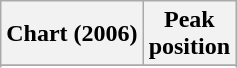<table class="wikitable sortable">
<tr>
<th align="left">Chart (2006)</th>
<th align="center">Peak<br>position</th>
</tr>
<tr>
</tr>
<tr>
</tr>
</table>
